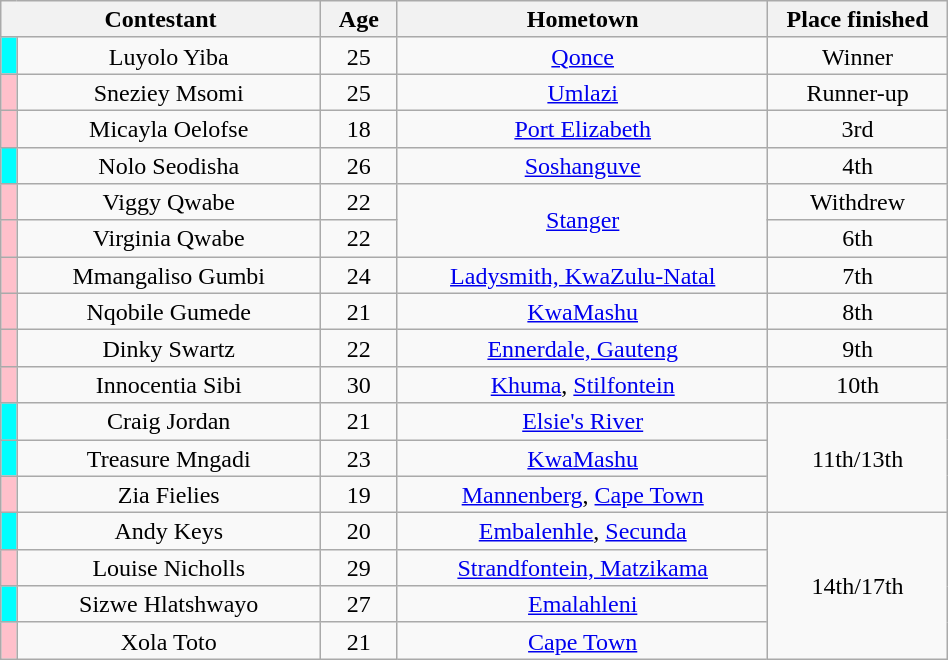<table class="wikitable sortable" style="text-align:center; line-height:17px; width:50%; white-space:nowrap">
<tr>
<th style="width:20%" colspan="2">Contestant</th>
<th style="width:05%">Age</th>
<th style="width:18%">Hometown</th>
<th style="width:05%">Place finished</th>
</tr>
<tr>
<th style="background:cyan;"></th>
<td>Luyolo Yiba</td>
<td>25</td>
<td><a href='#'>Qonce</a></td>
<td>Winner</td>
</tr>
<tr>
<th style="background:pink;"></th>
<td>Sneziey Msomi</td>
<td>25</td>
<td><a href='#'>Umlazi</a></td>
<td>Runner-up</td>
</tr>
<tr>
<th style="background:pink;"></th>
<td>Micayla Oelofse</td>
<td>18</td>
<td><a href='#'>Port Elizabeth</a></td>
<td>3rd</td>
</tr>
<tr>
<th style="background:cyan;"></th>
<td>Nolo Seodisha</td>
<td>26</td>
<td><a href='#'>Soshanguve</a></td>
<td>4th</td>
</tr>
<tr>
<th style="background:pink;"></th>
<td>Viggy Qwabe</td>
<td>22</td>
<td rowspan="2"><a href='#'>Stanger</a></td>
<td>Withdrew</td>
</tr>
<tr>
<th style="background:pink;"></th>
<td>Virginia Qwabe</td>
<td>22</td>
<td>6th</td>
</tr>
<tr>
<th style="background:pink;"></th>
<td>Mmangaliso Gumbi</td>
<td>24</td>
<td><a href='#'>Ladysmith, KwaZulu-Natal</a></td>
<td>7th</td>
</tr>
<tr>
<th style="background:pink;"></th>
<td>Nqobile Gumede</td>
<td>21</td>
<td><a href='#'>KwaMashu</a></td>
<td>8th</td>
</tr>
<tr>
<th style="background:pink;"></th>
<td>Dinky Swartz</td>
<td>22</td>
<td><a href='#'>Ennerdale, Gauteng</a></td>
<td>9th</td>
</tr>
<tr>
<th style="background:pink;"></th>
<td>Innocentia Sibi</td>
<td>30</td>
<td><a href='#'>Khuma</a>, <a href='#'>Stilfontein</a></td>
<td>10th</td>
</tr>
<tr>
<th style="background:cyan;"></th>
<td>Craig Jordan</td>
<td>21</td>
<td><a href='#'>Elsie's River</a></td>
<td rowspan="3">11th/13th</td>
</tr>
<tr>
<th style="background:cyan;"></th>
<td>Treasure Mngadi</td>
<td>23</td>
<td><a href='#'>KwaMashu</a></td>
</tr>
<tr>
<th style="background:pink;"></th>
<td>Zia Fielies</td>
<td>19</td>
<td><a href='#'>Mannenberg</a>, <a href='#'>Cape Town</a></td>
</tr>
<tr>
<th style="background:cyan;"></th>
<td>Andy Keys</td>
<td>20</td>
<td><a href='#'>Embalenhle</a>, <a href='#'>Secunda</a></td>
<td rowspan="4">14th/17th</td>
</tr>
<tr>
<th style="background:pink;"></th>
<td>Louise Nicholls</td>
<td>29</td>
<td><a href='#'>Strandfontein, Matzikama</a></td>
</tr>
<tr>
<th style="background:cyan;"></th>
<td>Sizwe Hlatshwayo</td>
<td>27</td>
<td><a href='#'>Emalahleni</a></td>
</tr>
<tr>
<th style="background:pink;"></th>
<td>Xola Toto</td>
<td>21</td>
<td><a href='#'>Cape Town</a></td>
</tr>
</table>
